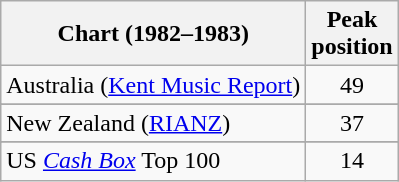<table class="wikitable sortable">
<tr>
<th>Chart (1982–1983)</th>
<th>Peak<br>position</th>
</tr>
<tr>
<td>Australia (<a href='#'>Kent Music Report</a>)</td>
<td style="text-align:center;">49</td>
</tr>
<tr>
</tr>
<tr>
<td>New Zealand (<a href='#'>RIANZ</a>)</td>
<td style="text-align:center;">37</td>
</tr>
<tr>
</tr>
<tr>
</tr>
<tr>
</tr>
<tr>
<td>US <a href='#'><em>Cash Box</em></a> Top 100</td>
<td style="text-align:center;">14</td>
</tr>
</table>
